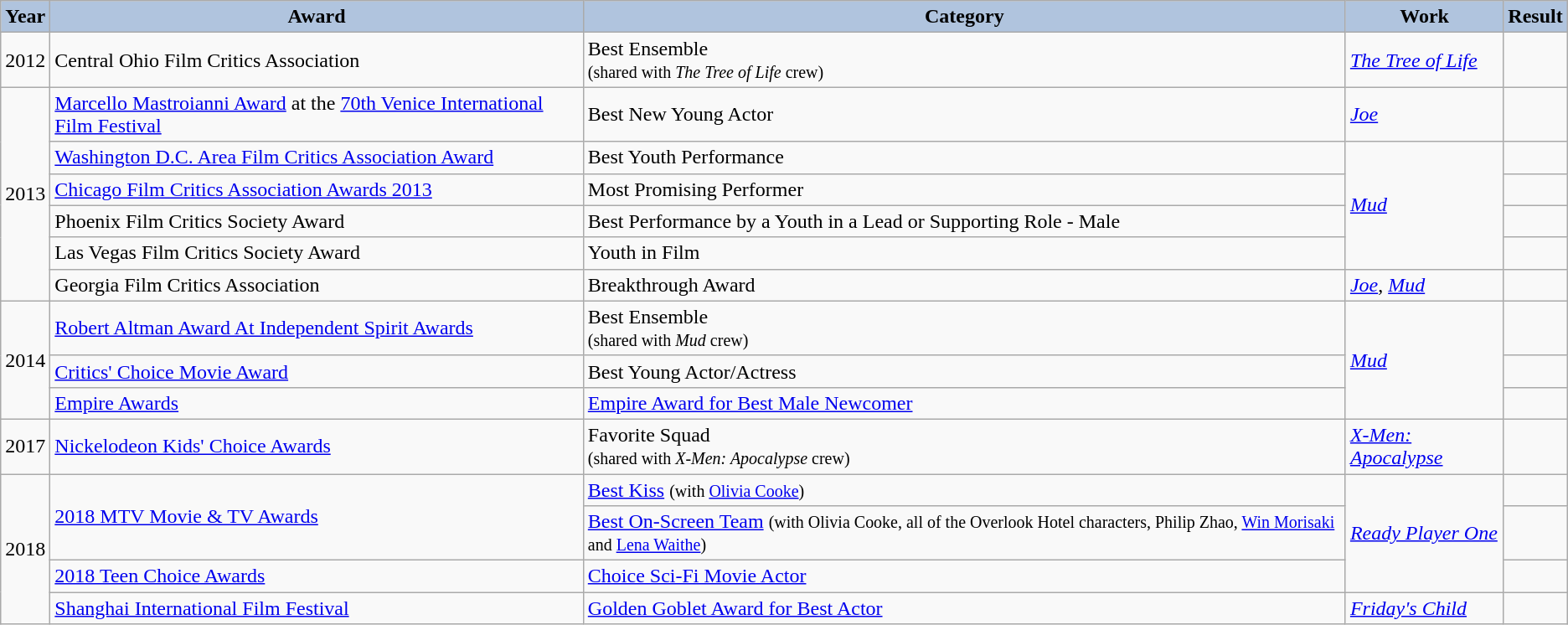<table class="wikitable sortable">
<tr>
<th style="background:#B0C4DE;text-align:center;">Year</th>
<th style="background:#B0C4DE;text-align:center;">Award</th>
<th style="background:#B0C4DE;text-align:center;">Category</th>
<th style="background:#B0C4DE;text-align:center;">Work</th>
<th style="background:#B0C4DE;text-align:center;">Result</th>
</tr>
<tr>
<td>2012</td>
<td>Central Ohio Film Critics Association</td>
<td>Best Ensemble <br><small>(shared with <em>The Tree of Life</em> crew)</small></td>
<td><em><a href='#'>The Tree of Life</a></em></td>
<td></td>
</tr>
<tr>
<td rowspan="6">2013</td>
<td><a href='#'>Marcello Mastroianni Award</a> at the <a href='#'>70th Venice International Film Festival</a></td>
<td>Best New Young Actor</td>
<td><em><a href='#'>Joe</a></em></td>
<td></td>
</tr>
<tr>
<td><a href='#'>Washington D.C. Area Film Critics Association Award</a></td>
<td>Best Youth Performance</td>
<td rowspan="4"><em><a href='#'>Mud</a></em></td>
<td></td>
</tr>
<tr>
<td><a href='#'>Chicago Film Critics Association Awards 2013</a></td>
<td>Most Promising Performer</td>
<td></td>
</tr>
<tr>
<td>Phoenix Film Critics Society Award</td>
<td>Best Performance by a Youth in a Lead or Supporting Role - Male</td>
<td></td>
</tr>
<tr>
<td>Las Vegas Film Critics Society Award</td>
<td>Youth in Film</td>
<td></td>
</tr>
<tr>
<td>Georgia Film Critics Association</td>
<td>Breakthrough Award</td>
<td><em><a href='#'>Joe</a></em>, <em><a href='#'>Mud</a></em></td>
<td></td>
</tr>
<tr>
<td rowspan="3">2014</td>
<td><a href='#'>Robert Altman Award At Independent Spirit Awards</a></td>
<td>Best Ensemble <br><small>(shared with <em>Mud</em> crew)</small></td>
<td rowspan="3"><em><a href='#'>Mud</a></em></td>
<td></td>
</tr>
<tr>
<td><a href='#'>Critics' Choice Movie Award</a></td>
<td>Best Young Actor/Actress</td>
<td></td>
</tr>
<tr>
<td><a href='#'>Empire Awards</a></td>
<td><a href='#'>Empire Award for Best Male Newcomer</a></td>
<td></td>
</tr>
<tr>
<td>2017</td>
<td><a href='#'>Nickelodeon Kids' Choice Awards</a></td>
<td>Favorite Squad <br><small>(shared with <em>X-Men: Apocalypse</em> crew)</small></td>
<td><em><a href='#'>X-Men: Apocalypse</a></em></td>
<td></td>
</tr>
<tr>
<td rowspan="4">2018</td>
<td rowspan="2"><a href='#'>2018 MTV Movie & TV Awards</a></td>
<td><a href='#'>Best Kiss</a> <small>(with <a href='#'>Olivia Cooke</a>)</small></td>
<td rowspan="3"><em><a href='#'>Ready Player One</a></em></td>
<td></td>
</tr>
<tr>
<td><a href='#'>Best On-Screen Team</a> <small>(with Olivia Cooke, all of the Overlook Hotel characters, Philip Zhao, <a href='#'>Win Morisaki</a> and <a href='#'>Lena Waithe</a>)</small></td>
<td></td>
</tr>
<tr>
<td><a href='#'>2018 Teen Choice Awards</a></td>
<td><a href='#'>Choice Sci-Fi Movie Actor</a></td>
<td></td>
</tr>
<tr>
<td><a href='#'>Shanghai International Film Festival</a></td>
<td><a href='#'>Golden Goblet Award for Best Actor</a></td>
<td><em><a href='#'>Friday's Child</a></em></td>
<td></td>
</tr>
</table>
